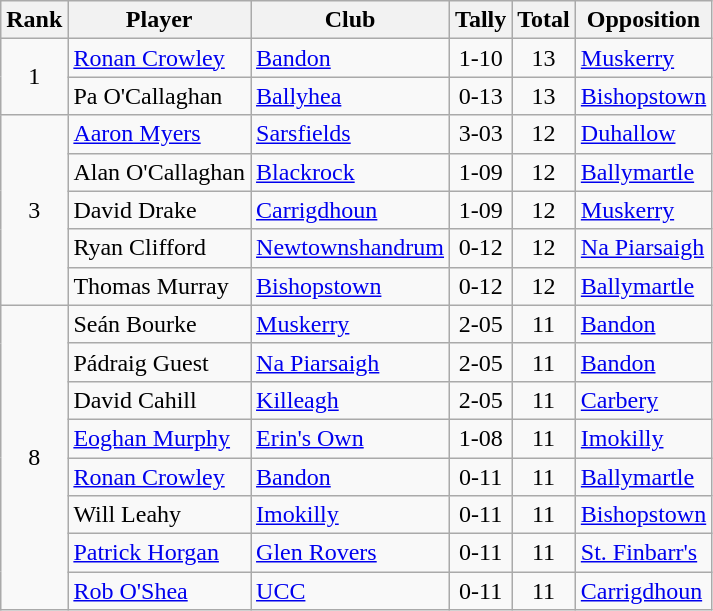<table class="wikitable">
<tr>
<th>Rank</th>
<th>Player</th>
<th>Club</th>
<th>Tally</th>
<th>Total</th>
<th>Opposition</th>
</tr>
<tr>
<td rowspan="2" style="text-align:center;">1</td>
<td><a href='#'>Ronan Crowley</a></td>
<td><a href='#'>Bandon</a></td>
<td align=center>1-10</td>
<td align=center>13</td>
<td><a href='#'>Muskerry</a></td>
</tr>
<tr>
<td>Pa O'Callaghan</td>
<td><a href='#'>Ballyhea</a></td>
<td align=center>0-13</td>
<td align=center>13</td>
<td><a href='#'>Bishopstown</a></td>
</tr>
<tr>
<td rowspan="5" style="text-align:center;">3</td>
<td><a href='#'>Aaron Myers</a></td>
<td><a href='#'>Sarsfields</a></td>
<td align=center>3-03</td>
<td align=center>12</td>
<td><a href='#'>Duhallow</a></td>
</tr>
<tr>
<td>Alan O'Callaghan</td>
<td><a href='#'>Blackrock</a></td>
<td align=center>1-09</td>
<td align=center>12</td>
<td><a href='#'>Ballymartle</a></td>
</tr>
<tr>
<td>David Drake</td>
<td><a href='#'>Carrigdhoun</a></td>
<td align=center>1-09</td>
<td align=center>12</td>
<td><a href='#'>Muskerry</a></td>
</tr>
<tr>
<td>Ryan Clifford</td>
<td><a href='#'>Newtownshandrum</a></td>
<td align=center>0-12</td>
<td align=center>12</td>
<td><a href='#'>Na Piarsaigh</a></td>
</tr>
<tr>
<td>Thomas Murray</td>
<td><a href='#'>Bishopstown</a></td>
<td align=center>0-12</td>
<td align=center>12</td>
<td><a href='#'>Ballymartle</a></td>
</tr>
<tr>
<td rowspan="8" style="text-align:center;">8</td>
<td>Seán Bourke</td>
<td><a href='#'>Muskerry</a></td>
<td align=center>2-05</td>
<td align=center>11</td>
<td><a href='#'>Bandon</a></td>
</tr>
<tr>
<td>Pádraig Guest</td>
<td><a href='#'>Na Piarsaigh</a></td>
<td align=center>2-05</td>
<td align=center>11</td>
<td><a href='#'>Bandon</a></td>
</tr>
<tr>
<td>David Cahill</td>
<td><a href='#'>Killeagh</a></td>
<td align=center>2-05</td>
<td align=center>11</td>
<td><a href='#'>Carbery</a></td>
</tr>
<tr>
<td><a href='#'>Eoghan Murphy</a></td>
<td><a href='#'>Erin's Own</a></td>
<td align=center>1-08</td>
<td align=center>11</td>
<td><a href='#'>Imokilly</a></td>
</tr>
<tr>
<td><a href='#'>Ronan Crowley</a></td>
<td><a href='#'>Bandon</a></td>
<td align=center>0-11</td>
<td align=center>11</td>
<td><a href='#'>Ballymartle</a></td>
</tr>
<tr>
<td>Will Leahy</td>
<td><a href='#'>Imokilly</a></td>
<td align=center>0-11</td>
<td align=center>11</td>
<td><a href='#'>Bishopstown</a></td>
</tr>
<tr>
<td><a href='#'>Patrick Horgan</a></td>
<td><a href='#'>Glen Rovers</a></td>
<td align=center>0-11</td>
<td align=center>11</td>
<td><a href='#'>St. Finbarr's</a></td>
</tr>
<tr>
<td><a href='#'>Rob O'Shea</a></td>
<td><a href='#'>UCC</a></td>
<td align=center>0-11</td>
<td align=center>11</td>
<td><a href='#'>Carrigdhoun</a></td>
</tr>
</table>
